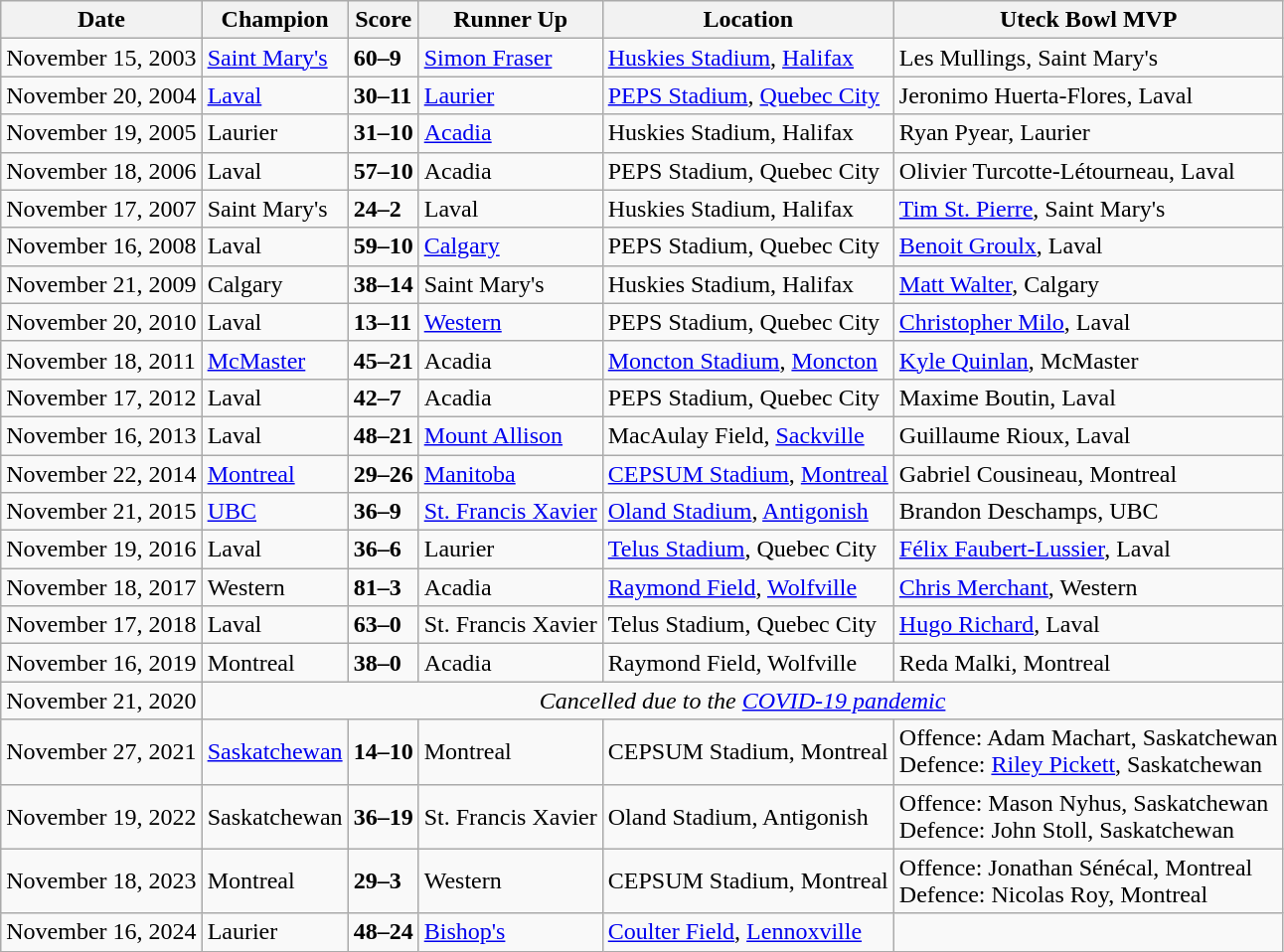<table class="wikitable">
<tr>
<th>Date</th>
<th>Champion</th>
<th>Score</th>
<th>Runner Up</th>
<th>Location</th>
<th>Uteck Bowl MVP</th>
</tr>
<tr>
<td>November 15, 2003</td>
<td><a href='#'>Saint Mary's</a></td>
<td><strong>60–9</strong></td>
<td><a href='#'>Simon Fraser</a></td>
<td><a href='#'>Huskies Stadium</a>, <a href='#'>Halifax</a></td>
<td>Les Mullings, Saint Mary's</td>
</tr>
<tr>
<td>November 20, 2004</td>
<td><a href='#'>Laval</a></td>
<td><strong>30–11</strong></td>
<td><a href='#'>Laurier</a></td>
<td><a href='#'>PEPS Stadium</a>, <a href='#'>Quebec City</a></td>
<td>Jeronimo Huerta-Flores, Laval</td>
</tr>
<tr>
<td>November 19, 2005</td>
<td>Laurier</td>
<td><strong>31–10</strong></td>
<td><a href='#'>Acadia</a></td>
<td>Huskies Stadium, Halifax</td>
<td>Ryan Pyear, Laurier</td>
</tr>
<tr>
<td>November 18, 2006</td>
<td>Laval</td>
<td><strong>57–10</strong></td>
<td>Acadia</td>
<td>PEPS Stadium, Quebec City</td>
<td>Olivier Turcotte-Létourneau, Laval</td>
</tr>
<tr>
<td>November 17, 2007</td>
<td>Saint Mary's</td>
<td><strong>24–2</strong></td>
<td>Laval</td>
<td>Huskies Stadium, Halifax</td>
<td><a href='#'>Tim St. Pierre</a>, Saint Mary's</td>
</tr>
<tr>
<td>November 16, 2008</td>
<td>Laval</td>
<td><strong>59–10</strong></td>
<td><a href='#'>Calgary</a></td>
<td>PEPS Stadium, Quebec City</td>
<td><a href='#'>Benoit Groulx</a>, Laval</td>
</tr>
<tr>
<td>November 21, 2009</td>
<td>Calgary</td>
<td><strong>38–14</strong></td>
<td>Saint Mary's</td>
<td>Huskies Stadium, Halifax</td>
<td><a href='#'>Matt Walter</a>, Calgary</td>
</tr>
<tr>
<td>November 20, 2010</td>
<td>Laval</td>
<td><strong>13–11</strong></td>
<td><a href='#'>Western</a></td>
<td>PEPS Stadium, Quebec City</td>
<td><a href='#'>Christopher Milo</a>, Laval</td>
</tr>
<tr>
<td>November 18, 2011</td>
<td><a href='#'>McMaster</a></td>
<td><strong>45–21</strong></td>
<td>Acadia</td>
<td><a href='#'>Moncton Stadium</a>, <a href='#'>Moncton</a></td>
<td><a href='#'>Kyle Quinlan</a>, McMaster</td>
</tr>
<tr>
<td>November 17, 2012</td>
<td>Laval</td>
<td><strong>42–7</strong></td>
<td>Acadia</td>
<td>PEPS Stadium, Quebec City</td>
<td>Maxime Boutin, Laval</td>
</tr>
<tr>
<td>November 16, 2013</td>
<td>Laval</td>
<td><strong>48–21</strong></td>
<td><a href='#'>Mount Allison</a></td>
<td>MacAulay Field, <a href='#'>Sackville</a></td>
<td>Guillaume Rioux, Laval</td>
</tr>
<tr>
<td>November 22, 2014</td>
<td><a href='#'>Montreal</a></td>
<td><strong>29–26</strong></td>
<td><a href='#'>Manitoba</a></td>
<td><a href='#'>CEPSUM Stadium</a>, <a href='#'>Montreal</a></td>
<td>Gabriel Cousineau, Montreal</td>
</tr>
<tr>
<td>November 21, 2015</td>
<td><a href='#'>UBC</a></td>
<td><strong>36–9</strong></td>
<td><a href='#'>St. Francis Xavier</a></td>
<td><a href='#'>Oland Stadium</a>, <a href='#'>Antigonish</a></td>
<td>Brandon Deschamps, UBC</td>
</tr>
<tr>
<td>November 19, 2016</td>
<td>Laval</td>
<td><strong>36–6</strong></td>
<td>Laurier</td>
<td><a href='#'>Telus Stadium</a>, Quebec City</td>
<td><a href='#'>Félix Faubert-Lussier</a>, Laval</td>
</tr>
<tr>
<td>November 18, 2017</td>
<td>Western</td>
<td><strong>81–3</strong></td>
<td>Acadia</td>
<td><a href='#'>Raymond Field</a>, <a href='#'>Wolfville</a></td>
<td><a href='#'>Chris Merchant</a>, Western</td>
</tr>
<tr>
<td>November 17, 2018</td>
<td>Laval</td>
<td><strong>63–0</strong></td>
<td>St. Francis Xavier</td>
<td>Telus Stadium, Quebec City</td>
<td><a href='#'>Hugo Richard</a>, Laval</td>
</tr>
<tr>
<td>November 16, 2019</td>
<td>Montreal</td>
<td><strong>38–0</strong></td>
<td>Acadia</td>
<td>Raymond Field, Wolfville</td>
<td>Reda Malki, Montreal</td>
</tr>
<tr>
<td>November 21, 2020</td>
<td align=center colspan=5><em>Cancelled due to the <a href='#'>COVID-19 pandemic</a></em></td>
</tr>
<tr>
<td>November 27, 2021</td>
<td><a href='#'>Saskatchewan</a></td>
<td><strong>14–10</strong></td>
<td>Montreal</td>
<td>CEPSUM Stadium, Montreal</td>
<td>Offence: Adam Machart, Saskatchewan<br>Defence: <a href='#'>Riley Pickett</a>, Saskatchewan</td>
</tr>
<tr>
<td>November 19, 2022</td>
<td>Saskatchewan</td>
<td><strong>36–19</strong></td>
<td>St. Francis Xavier</td>
<td>Oland Stadium, Antigonish</td>
<td>Offence: Mason Nyhus, Saskatchewan<br>Defence: John Stoll, Saskatchewan</td>
</tr>
<tr>
<td>November 18, 2023</td>
<td>Montreal</td>
<td><strong>29–3</strong></td>
<td>Western</td>
<td>CEPSUM Stadium, Montreal</td>
<td>Offence: Jonathan Sénécal, Montreal<br>Defence: Nicolas Roy, Montreal</td>
</tr>
<tr>
<td>November 16, 2024</td>
<td>Laurier</td>
<td><strong>48–24</strong></td>
<td><a href='#'>Bishop's</a></td>
<td><a href='#'>Coulter Field</a>, <a href='#'>Lennoxville</a></td>
<td></td>
</tr>
</table>
